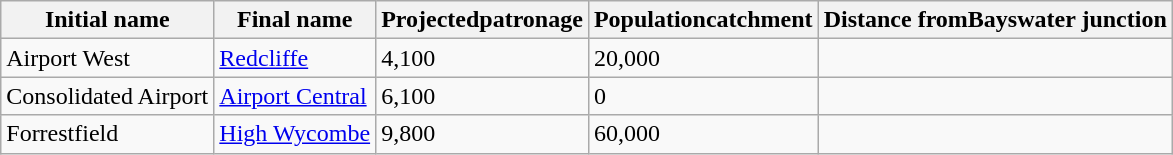<table class="wikitable">
<tr>
<th>Initial name</th>
<th>Final name</th>
<th>Projectedpatronage</th>
<th>Populationcatchment</th>
<th>Distance fromBayswater junction</th>
</tr>
<tr>
<td>Airport West</td>
<td><a href='#'>Redcliffe</a></td>
<td>4,100</td>
<td>20,000</td>
<td></td>
</tr>
<tr>
<td>Consolidated Airport</td>
<td><a href='#'>Airport Central</a></td>
<td>6,100</td>
<td>0</td>
<td></td>
</tr>
<tr>
<td>Forrestfield</td>
<td><a href='#'>High Wycombe</a></td>
<td>9,800</td>
<td>60,000</td>
<td></td>
</tr>
</table>
